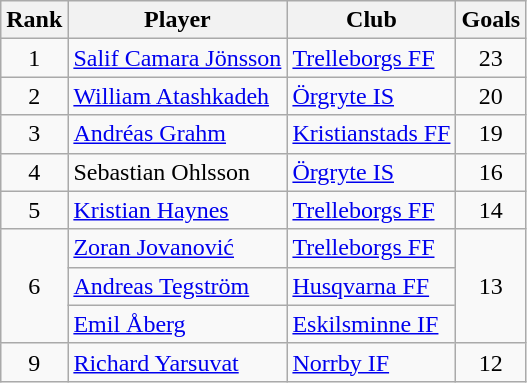<table class="wikitable" style="text-align:center">
<tr>
<th>Rank</th>
<th>Player</th>
<th>Club</th>
<th>Goals</th>
</tr>
<tr>
<td>1</td>
<td align="left"> <a href='#'>Salif Camara Jönsson</a></td>
<td align="left"><a href='#'>Trelleborgs FF</a></td>
<td>23</td>
</tr>
<tr>
<td>2</td>
<td align="left"> <a href='#'>William Atashkadeh</a></td>
<td align="left"><a href='#'>Örgryte IS</a></td>
<td>20</td>
</tr>
<tr>
<td>3</td>
<td align="left"> <a href='#'>Andréas Grahm</a></td>
<td align="left"><a href='#'>Kristianstads FF</a></td>
<td>19</td>
</tr>
<tr>
<td>4</td>
<td align="left"> Sebastian Ohlsson</td>
<td align="left"><a href='#'>Örgryte IS</a></td>
<td>16</td>
</tr>
<tr>
<td>5</td>
<td align="left"> <a href='#'>Kristian Haynes</a></td>
<td align="left"><a href='#'>Trelleborgs FF</a></td>
<td>14</td>
</tr>
<tr>
<td rowspan="3">6</td>
<td align="left"> <a href='#'>Zoran Jovanović</a></td>
<td align="left"><a href='#'>Trelleborgs FF</a></td>
<td rowspan="3">13</td>
</tr>
<tr>
<td align="left"> <a href='#'>Andreas Tegström</a></td>
<td align="left"><a href='#'>Husqvarna FF</a></td>
</tr>
<tr>
<td align="left"> <a href='#'>Emil Åberg</a></td>
<td align="left"><a href='#'>Eskilsminne IF</a></td>
</tr>
<tr>
<td>9</td>
<td align="left"> <a href='#'>Richard Yarsuvat</a></td>
<td align="left"><a href='#'>Norrby IF</a></td>
<td>12</td>
</tr>
</table>
